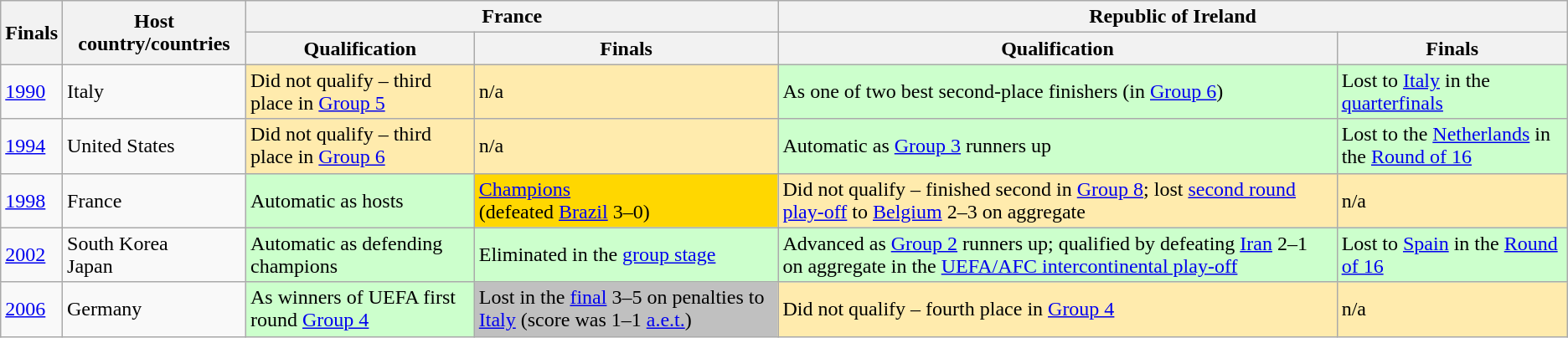<table class=wikitable>
<tr>
<th rowspan="2">Finals</th>
<th rowspan="2">Host country/countries</th>
<th colspan="2">France</th>
<th colspan="2">Republic of Ireland</th>
</tr>
<tr>
<th>Qualification</th>
<th>Finals</th>
<th>Qualification</th>
<th>Finals</th>
</tr>
<tr>
<td><a href='#'>1990</a></td>
<td> Italy</td>
<td style="background:#ffebad;">Did not qualify – third place in <a href='#'>Group 5</a></td>
<td style="background:#ffebad;">n/a</td>
<td style="background:#cfc;">As one of two best second-place finishers (in <a href='#'>Group 6</a>)</td>
<td style="background:#cfc;">Lost to <a href='#'>Italy</a> in the <a href='#'>quarterfinals</a></td>
</tr>
<tr>
<td><a href='#'>1994</a></td>
<td> United States</td>
<td style="background:#ffebad;">Did not qualify – third place in <a href='#'>Group 6</a></td>
<td style="background:#ffebad;">n/a</td>
<td style="background:#cfc;">Automatic as <a href='#'>Group 3</a> runners up</td>
<td style="background:#cfc;">Lost to the <a href='#'>Netherlands</a> in the  <a href='#'>Round of 16</a></td>
</tr>
<tr>
<td><a href='#'>1998</a></td>
<td> France</td>
<td style="background:#cfc;">Automatic as hosts</td>
<td style="background:gold;"><a href='#'>Champions</a> <br> (defeated <a href='#'>Brazil</a> 3–0)</td>
<td style="background:#ffebad;">Did not qualify – finished second in <a href='#'>Group 8</a>; lost <a href='#'>second round play-off</a> to <a href='#'>Belgium</a> 2–3 on aggregate</td>
<td style="background:#ffebad;">n/a</td>
</tr>
<tr>
<td><a href='#'>2002</a></td>
<td> South Korea<br> Japan</td>
<td style="background:#cfc;">Automatic as defending champions</td>
<td style="background:#cfc;">Eliminated in the <a href='#'>group stage</a></td>
<td style="background:#cfc;">Advanced as <a href='#'>Group 2</a> runners up; qualified by defeating <a href='#'>Iran</a> 2–1 on aggregate in the <a href='#'>UEFA/AFC intercontinental play-off</a></td>
<td style="background:#cfc;">Lost to <a href='#'>Spain</a> in the <a href='#'>Round of 16</a> <br></td>
</tr>
<tr>
<td><a href='#'>2006</a></td>
<td> Germany</td>
<td style="background:#cfc;">As winners of UEFA first round <a href='#'>Group 4</a></td>
<td style="background:silver;">Lost in the <a href='#'>final</a> 3–5 on penalties to <a href='#'>Italy</a> (score was 1–1 <a href='#'>a.e.t.</a>)</td>
<td style="background:#ffebad;">Did not qualify – fourth place in <a href='#'>Group 4</a></td>
<td style="background:#ffebad;">n/a</td>
</tr>
</table>
